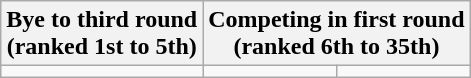<table class="wikitable">
<tr>
<th>Bye to third round<br>(ranked 1st to 5th)</th>
<th colspan="2">Competing in first round<br>(ranked 6th to 35th)</th>
</tr>
<tr valign=top>
<td></td>
<td></td>
<td></td>
</tr>
</table>
